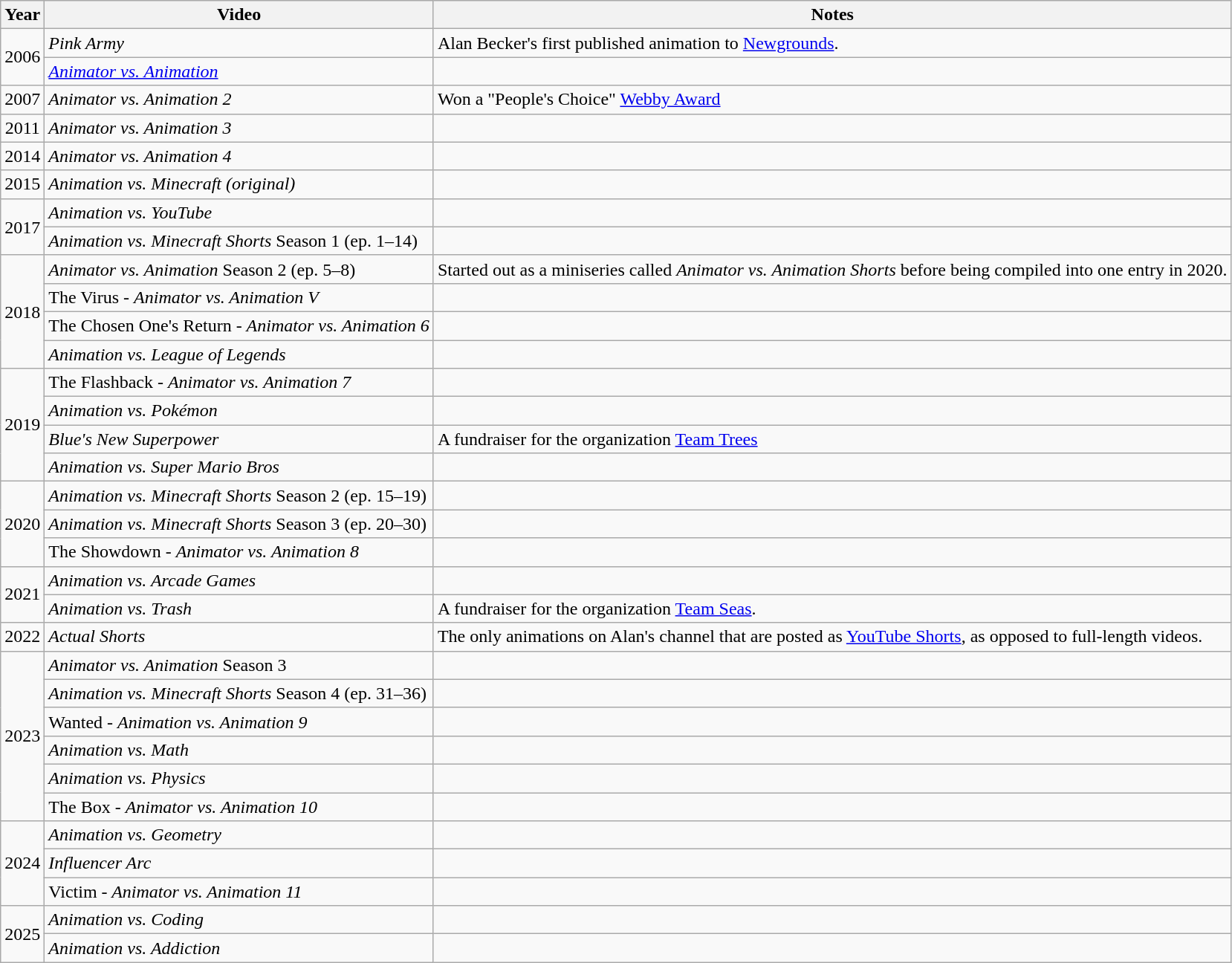<table class="wikitable sortable">
<tr>
<th>Year</th>
<th>Video</th>
<th>Notes</th>
</tr>
<tr>
<td rowspan="2" align="center">2006</td>
<td><em>Pink Army</em></td>
<td>Alan Becker's first published animation to <a href='#'>Newgrounds</a>.</td>
</tr>
<tr>
<td><em><a href='#'>Animator vs. Animation</a></em></td>
<td></td>
</tr>
<tr>
<td align="center">2007</td>
<td><em>Animator vs. Animation 2</em></td>
<td>Won a "People's Choice" <a href='#'>Webby Award</a></td>
</tr>
<tr>
<td align="center">2011</td>
<td><em>Animator vs. Animation 3</em></td>
<td></td>
</tr>
<tr>
<td align="center">2014</td>
<td><em>Animator vs. Animation 4</em></td>
<td></td>
</tr>
<tr>
<td align="center">2015</td>
<td><em>Animation vs. Minecraft (original)</em></td>
<td></td>
</tr>
<tr>
<td rowspan="2" align="center">2017</td>
<td><em>Animation vs. YouTube</em></td>
<td></td>
</tr>
<tr>
<td><em>Animation vs. Minecraft Shorts</em> Season 1 (ep. 1–14)</td>
<td></td>
</tr>
<tr>
<td rowspan="4" align="center">2018</td>
<td><em>Animator vs. Animation</em> Season 2 (ep. 5–8)</td>
<td>Started out as a miniseries called <em>Animator vs. Animation Shorts</em> before being compiled into one entry in 2020.</td>
</tr>
<tr>
<td>The Virus - <em>Animator vs. Animation</em> <em>V</em></td>
<td></td>
</tr>
<tr>
<td>The Chosen One's Return - <em>Animator vs. Animation</em> <em>6</em></td>
<td></td>
</tr>
<tr>
<td><em>Animation vs. League of Legends</em></td>
<td></td>
</tr>
<tr>
<td rowspan="4">2019</td>
<td>The Flashback - <em>Animator vs. Animation</em> <em>7</em></td>
<td></td>
</tr>
<tr>
<td><em>Animation vs. Pokémon</em></td>
<td></td>
</tr>
<tr>
<td><em>Blue's New Superpower</em></td>
<td>A fundraiser for the organization <a href='#'>Team Trees</a></td>
</tr>
<tr>
<td><em>Animation vs. Super Mario Bros</em></td>
<td></td>
</tr>
<tr>
<td rowspan="3" align="center">2020</td>
<td><em>Animation vs. Minecraft Shorts</em> Season 2 (ep. 15–19)</td>
<td></td>
</tr>
<tr>
<td><em>Animation vs. Minecraft Shorts</em> Season 3 (ep. 20–30)</td>
<td></td>
</tr>
<tr>
<td>The Showdown - <em>Animator vs. Animation</em> <em>8</em></td>
</tr>
<tr>
<td rowspan="2" align="center">2021</td>
<td><em>Animation vs. Arcade Games</em></td>
<td></td>
</tr>
<tr>
<td><em>Animation vs. Trash</em></td>
<td>A fundraiser for the organization <a href='#'>Team Seas</a>.</td>
</tr>
<tr>
<td align="center">2022</td>
<td><em>Actual Shorts</em></td>
<td>The only animations on Alan's channel that are posted as <a href='#'>YouTube Shorts</a>, as opposed to full-length videos.</td>
</tr>
<tr>
<td rowspan="6" align="center">2023</td>
<td><em>Animator vs. Animation</em> Season 3</td>
<td></td>
</tr>
<tr>
<td><em>Animation vs. Minecraft Shorts</em> Season 4 (ep. 31–36)</td>
<td></td>
</tr>
<tr>
<td>Wanted - <em>Animation vs. Animation 9</em></td>
<td></td>
</tr>
<tr>
<td><em>Animation vs. Math</em></td>
<td></td>
</tr>
<tr>
<td><em>Animation vs. Physics</em></td>
<td></td>
</tr>
<tr>
<td>The Box - <em>Animator vs. Animation 10</em></td>
<td></td>
</tr>
<tr>
<td rowspan="3" align="center">2024</td>
<td><em>Animation vs. Geometry</em></td>
<td></td>
</tr>
<tr>
<td><em>Influencer Arc</em></td>
<td></td>
</tr>
<tr>
<td>Victim <em>- Animator vs. Animation 11</em></td>
<td></td>
</tr>
<tr>
<td rowspan="2" align="center">2025</td>
<td><em>Animation vs. Coding</em></td>
<td></td>
</tr>
<tr>
<td><em>Animation vs. Addiction</em></td>
<td></td>
</tr>
</table>
